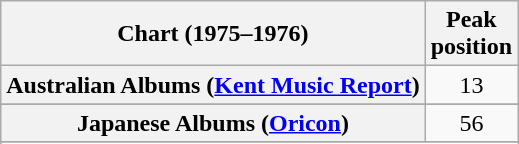<table class = "wikitable sortable plainrowheaders" style="text-align:center">
<tr>
<th scope="col">Chart (1975–1976)</th>
<th scope="col">Peak<br>position</th>
</tr>
<tr>
<th scope="row">Australian Albums (<a href='#'>Kent Music Report</a>)</th>
<td>13</td>
</tr>
<tr>
</tr>
<tr>
<th scope="row">Japanese Albums (<a href='#'>Oricon</a>)</th>
<td>56</td>
</tr>
<tr>
</tr>
<tr>
</tr>
<tr>
</tr>
<tr>
</tr>
</table>
